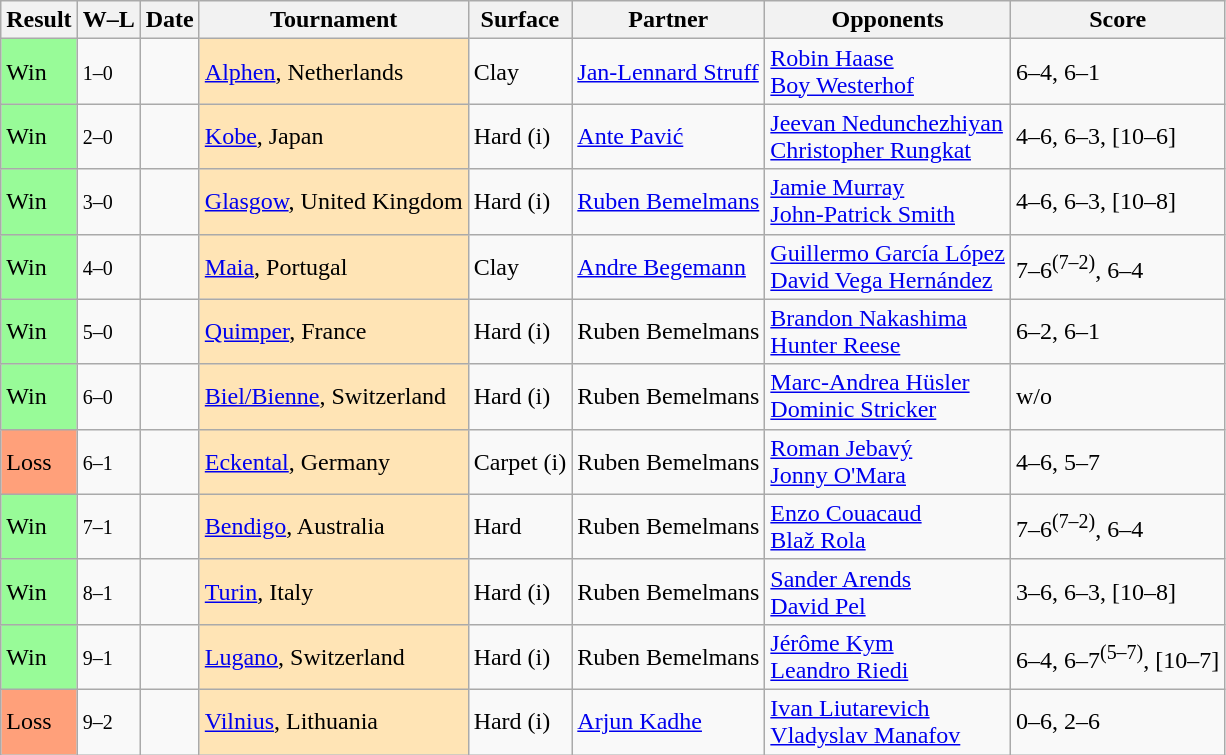<table class="sortable wikitable nowrap">
<tr>
<th>Result</th>
<th class="unsortable">W–L</th>
<th>Date</th>
<th>Tournament</th>
<th>Surface</th>
<th>Partner</th>
<th>Opponents</th>
<th class="unsortable">Score</th>
</tr>
<tr>
<td bgcolor=98FB98>Win</td>
<td><small>1–0</small></td>
<td><a href='#'></a></td>
<td bgcolor=moccasin><a href='#'>Alphen</a>, Netherlands</td>
<td>Clay</td>
<td> <a href='#'>Jan-Lennard Struff</a></td>
<td> <a href='#'>Robin Haase</a> <br>  <a href='#'>Boy Westerhof</a></td>
<td>6–4, 6–1</td>
</tr>
<tr>
<td bgcolor=98FB98>Win</td>
<td><small>2–0</small></td>
<td><a href='#'></a></td>
<td bgcolor=moccasin><a href='#'>Kobe</a>, Japan</td>
<td>Hard (i)</td>
<td> <a href='#'>Ante Pavić</a></td>
<td> <a href='#'>Jeevan Nedunchezhiyan</a> <br>  <a href='#'>Christopher Rungkat</a></td>
<td>4–6, 6–3, [10–6]</td>
</tr>
<tr>
<td bgcolor=98FB98>Win</td>
<td><small>3–0</small></td>
<td><a href='#'></a></td>
<td bgcolor=moccasin><a href='#'>Glasgow</a>, United Kingdom</td>
<td>Hard (i)</td>
<td> <a href='#'>Ruben Bemelmans</a></td>
<td> <a href='#'>Jamie Murray</a> <br>  <a href='#'>John-Patrick Smith</a></td>
<td>4–6, 6–3, [10–8]</td>
</tr>
<tr>
<td bgcolor=98FB98>Win</td>
<td><small>4–0</small></td>
<td><a href='#'></a></td>
<td bgcolor=ffe4b5><a href='#'>Maia</a>, Portugal</td>
<td>Clay</td>
<td> <a href='#'>Andre Begemann</a></td>
<td> <a href='#'>Guillermo García López</a> <br>  <a href='#'>David Vega Hernández</a></td>
<td>7–6<sup>(7–2)</sup>, 6–4</td>
</tr>
<tr>
<td bgcolor=98FB98>Win</td>
<td><small>5–0</small></td>
<td><a href='#'></a></td>
<td bgcolor=ffe4b5><a href='#'>Quimper</a>, France</td>
<td>Hard (i)</td>
<td> Ruben Bemelmans</td>
<td> <a href='#'>Brandon Nakashima</a><br> <a href='#'>Hunter Reese</a></td>
<td>6–2, 6–1</td>
</tr>
<tr>
<td bgcolor=98FB98>Win</td>
<td><small>6–0</small></td>
<td><a href='#'></a></td>
<td bgcolor=ffe4b5><a href='#'>Biel/Bienne</a>, Switzerland</td>
<td>Hard (i)</td>
<td> Ruben Bemelmans</td>
<td> <a href='#'>Marc-Andrea Hüsler</a><br> <a href='#'>Dominic Stricker</a></td>
<td>w/o</td>
</tr>
<tr>
<td bgcolor=FFA07A>Loss</td>
<td><small>6–1</small></td>
<td><a href='#'></a></td>
<td bgcolor=ffe4b5><a href='#'>Eckental</a>, Germany</td>
<td>Carpet (i)</td>
<td> Ruben Bemelmans</td>
<td> <a href='#'>Roman Jebavý</a><br> <a href='#'>Jonny O'Mara</a></td>
<td>4–6, 5–7</td>
</tr>
<tr>
<td bgcolor=98FB98>Win</td>
<td><small>7–1</small></td>
<td><a href='#'></a></td>
<td bgcolor=ffe4b5><a href='#'>Bendigo</a>, Australia</td>
<td>Hard</td>
<td> Ruben Bemelmans</td>
<td> <a href='#'>Enzo Couacaud</a><br> <a href='#'>Blaž Rola</a></td>
<td>7–6<sup>(7–2)</sup>, 6–4</td>
</tr>
<tr>
<td bgcolor=98FB98>Win</td>
<td><small>8–1</small></td>
<td><a href='#'></a></td>
<td bgcolor=ffe4b5><a href='#'>Turin</a>, Italy</td>
<td>Hard (i)</td>
<td> Ruben Bemelmans</td>
<td> <a href='#'>Sander Arends</a><br> <a href='#'>David Pel</a></td>
<td>3–6, 6–3, [10–8]</td>
</tr>
<tr>
<td bgcolor=98FB98>Win</td>
<td><small>9–1</small></td>
<td><a href='#'></a></td>
<td bgcolor=ffe4b5><a href='#'>Lugano</a>, Switzerland</td>
<td>Hard (i)</td>
<td> Ruben Bemelmans</td>
<td> <a href='#'>Jérôme Kym</a><br> <a href='#'>Leandro Riedi</a></td>
<td>6–4, 6–7<sup>(5–7)</sup>, [10–7]</td>
</tr>
<tr>
<td bgcolor=FFA07A>Loss</td>
<td><small>9–2</small></td>
<td><a href='#'></a></td>
<td bgcolor=ffe4b5><a href='#'>Vilnius</a>, Lithuania</td>
<td>Hard (i)</td>
<td> <a href='#'>Arjun Kadhe</a></td>
<td> <a href='#'>Ivan Liutarevich</a><br> <a href='#'>Vladyslav Manafov</a></td>
<td>0–6, 2–6</td>
</tr>
</table>
